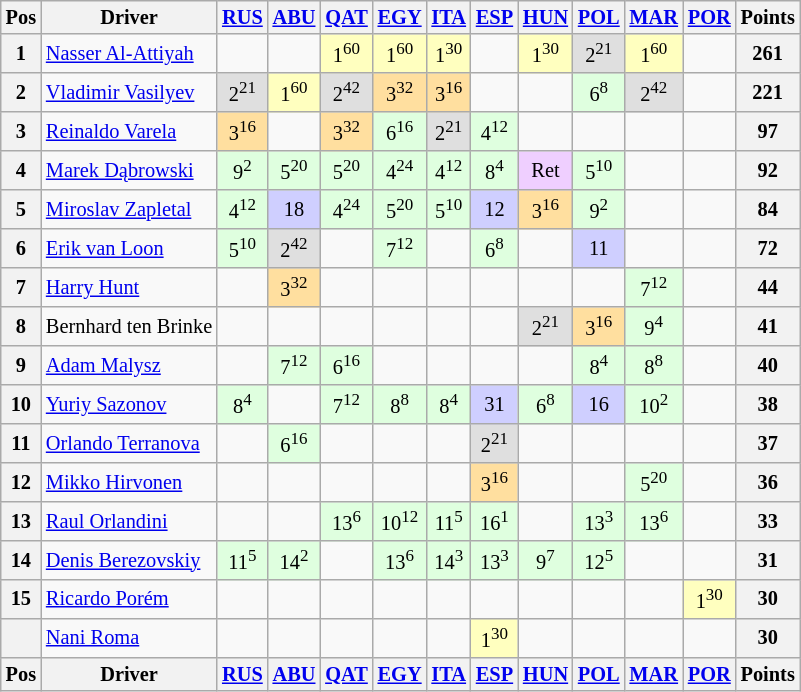<table class="wikitable" style="font-size: 85%; text-align: center;">
<tr valign="top">
<th valign="middle">Pos</th>
<th valign="middle">Driver</th>
<th><a href='#'>RUS</a><br></th>
<th><a href='#'>ABU</a><br></th>
<th><a href='#'>QAT</a><br></th>
<th><a href='#'>EGY</a><br></th>
<th><a href='#'>ITA</a><br></th>
<th><a href='#'>ESP</a><br></th>
<th><a href='#'>HUN</a><br></th>
<th><a href='#'>POL</a><br></th>
<th><a href='#'>MAR</a><br></th>
<th><a href='#'>POR</a><br></th>
<th valign="middle">Points</th>
</tr>
<tr>
<th>1</th>
<td align=left> <a href='#'>Nasser Al-Attiyah</a></td>
<td></td>
<td></td>
<td style="background:#ffffbf;">1<sup>60</sup></td>
<td style="background:#ffffbf;">1<sup>60</sup></td>
<td style="background:#ffffbf;">1<sup>30</sup></td>
<td></td>
<td style="background:#ffffbf;">1<sup>30</sup></td>
<td style="background:#dfdfdf;">2<sup>21</sup></td>
<td style="background:#ffffbf;">1<sup>60</sup></td>
<td></td>
<th>261</th>
</tr>
<tr>
<th>2</th>
<td align=left> <a href='#'>Vladimir Vasilyev</a></td>
<td style="background:#dfdfdf;">2<sup>21</sup></td>
<td style="background:#ffffbf;">1<sup>60</sup></td>
<td style="background:#dfdfdf;">2<sup>42</sup></td>
<td style="background:#ffdf9f;">3<sup>32</sup></td>
<td style="background:#ffdf9f;">3<sup>16</sup></td>
<td></td>
<td></td>
<td style="background:#dfffdf;">6<sup>8</sup></td>
<td style="background:#dfdfdf;">2<sup>42</sup></td>
<td></td>
<th>221<br></th>
</tr>
<tr>
<th>3</th>
<td align=left> <a href='#'>Reinaldo Varela</a></td>
<td style="background:#ffdf9f;">3<sup>16</sup></td>
<td></td>
<td style="background:#ffdf9f;">3<sup>32</sup></td>
<td style="background:#dfffdf;">6<sup>16</sup></td>
<td style="background:#dfdfdf;">2<sup>21</sup></td>
<td style="background:#dfffdf;">4<sup>12</sup></td>
<td></td>
<td></td>
<td></td>
<td></td>
<th>97</th>
</tr>
<tr>
<th>4</th>
<td align=left> <a href='#'>Marek Dąbrowski</a></td>
<td style="background:#dfffdf;">9<sup>2</sup></td>
<td style="background:#dfffdf;">5<sup>20</sup></td>
<td style="background:#dfffdf;">5<sup>20</sup></td>
<td style="background:#dfffdf;">4<sup>24</sup></td>
<td style="background:#dfffdf;">4<sup>12</sup></td>
<td style="background:#dfffdf;">8<sup>4</sup></td>
<td style="background:#efcfff;">Ret</td>
<td style="background:#dfffdf;">5<sup>10</sup></td>
<td></td>
<td></td>
<th>92</th>
</tr>
<tr>
<th>5</th>
<td align=left> <a href='#'>Miroslav Zapletal</a></td>
<td style="background:#dfffdf;">4<sup>12</sup></td>
<td style="background:#cfcfff;">18</td>
<td style="background:#dfffdf;">4<sup>24</sup></td>
<td style="background:#dfffdf;">5<sup>20</sup></td>
<td style="background:#dfffdf;">5<sup>10</sup></td>
<td style="background:#cfcfff;">12</td>
<td style="background:#ffdf9f;">3<sup>16</sup></td>
<td style="background:#dfffdf;">9<sup>2</sup></td>
<td></td>
<td></td>
<th>84</th>
</tr>
<tr>
<th>6</th>
<td align=left> <a href='#'>Erik van Loon</a></td>
<td style="background:#dfffdf;">5<sup>10</sup></td>
<td style="background:#dfdfdf;">2<sup>42</sup></td>
<td></td>
<td style="background:#dfffdf;">7<sup>12</sup></td>
<td></td>
<td style="background:#dfffdf;">6<sup>8</sup></td>
<td></td>
<td style="background:#cfcfff;">11</td>
<td></td>
<td></td>
<th>72</th>
</tr>
<tr>
<th>7</th>
<td align=left> <a href='#'>Harry Hunt</a></td>
<td></td>
<td style="background:#ffdf9f;">3<sup>32</sup></td>
<td></td>
<td></td>
<td></td>
<td></td>
<td></td>
<td></td>
<td style="background:#dfffdf;">7<sup>12</sup></td>
<td></td>
<th>44</th>
</tr>
<tr>
<th>8</th>
<td align=left> Bernhard ten Brinke</td>
<td></td>
<td></td>
<td></td>
<td></td>
<td></td>
<td></td>
<td style="background:#dfdfdf;">2<sup>21</sup></td>
<td style="background:#ffdf9f;">3<sup>16</sup></td>
<td style="background:#dfffdf;">9<sup>4</sup></td>
<td></td>
<th>41</th>
</tr>
<tr>
<th>9</th>
<td align=left> <a href='#'>Adam Malysz</a></td>
<td></td>
<td style="background:#dfffdf;">7<sup>12</sup></td>
<td style="background:#dfffdf;">6<sup>16</sup></td>
<td></td>
<td></td>
<td></td>
<td></td>
<td style="background:#dfffdf;">8<sup>4</sup></td>
<td style="background:#dfffdf;">8<sup>8</sup></td>
<td></td>
<th>40</th>
</tr>
<tr>
<th>10</th>
<td align=left> <a href='#'>Yuriy Sazonov</a></td>
<td style="background:#dfffdf;">8<sup>4</sup></td>
<td></td>
<td style="background:#dfffdf;">7<sup>12</sup></td>
<td style="background:#dfffdf;">8<sup>8</sup></td>
<td style="background:#dfffdf;">8<sup>4</sup></td>
<td style="background:#cfcfff;">31</td>
<td style="background:#dfffdf;">6<sup>8</sup></td>
<td style="background:#cfcfff;">16</td>
<td style="background:#dfffdf;">10<sup>2</sup></td>
<td></td>
<th>38</th>
</tr>
<tr>
<th>11</th>
<td align=left> <a href='#'>Orlando Terranova</a></td>
<td></td>
<td style="background:#dfffdf;">6<sup>16</sup></td>
<td></td>
<td></td>
<td></td>
<td style="background:#dfdfdf;">2<sup>21</sup></td>
<td></td>
<td></td>
<td></td>
<td></td>
<th>37</th>
</tr>
<tr>
<th>12</th>
<td align=left> <a href='#'>Mikko Hirvonen</a></td>
<td></td>
<td></td>
<td></td>
<td></td>
<td></td>
<td style="background:#ffdf9f;">3<sup>16</sup></td>
<td></td>
<td></td>
<td style="background:#dfffdf;">5<sup>20</sup></td>
<td></td>
<th>36</th>
</tr>
<tr>
<th>13</th>
<td align=left> <a href='#'>Raul Orlandini</a></td>
<td></td>
<td></td>
<td style="background:#dfffdf;">13<sup>6</sup></td>
<td style="background:#dfffdf;">10<sup>12</sup></td>
<td style="background:#dfffdf;">11<sup>5</sup></td>
<td style="background:#dfffdf;">16<sup>1</sup></td>
<td></td>
<td style="background:#dfffdf;">13<sup>3</sup></td>
<td style="background:#dfffdf;">13<sup>6</sup></td>
<td></td>
<th>33</th>
</tr>
<tr>
<th>14</th>
<td align=left> <a href='#'>Denis Berezovskiy</a></td>
<td style="background:#dfffdf;">11<sup>5</sup></td>
<td style="background:#dfffdf;">14<sup>2</sup></td>
<td></td>
<td style="background:#dfffdf;">13<sup>6</sup></td>
<td style="background:#dfffdf;">14<sup>3</sup></td>
<td style="background:#dfffdf;">13<sup>3</sup></td>
<td style="background:#dfffdf;">9<sup>7</sup></td>
<td style="background:#dfffdf;">12<sup>5</sup></td>
<td></td>
<td></td>
<th>31</th>
</tr>
<tr>
<th>15</th>
<td align=left> <a href='#'>Ricardo Porém</a></td>
<td></td>
<td></td>
<td></td>
<td></td>
<td></td>
<td></td>
<td></td>
<td></td>
<td></td>
<td style="background:#ffffbf;">1<sup>30</sup></td>
<th>30</th>
</tr>
<tr>
<th></th>
<td align=left> <a href='#'>Nani Roma</a></td>
<td></td>
<td></td>
<td></td>
<td></td>
<td></td>
<td style="background:#ffffbf;">1<sup>30</sup></td>
<td></td>
<td></td>
<td></td>
<td></td>
<th>30</th>
</tr>
<tr valign="top">
<th valign="middle">Pos</th>
<th valign="middle">Driver</th>
<th><a href='#'>RUS</a><br></th>
<th><a href='#'>ABU</a><br></th>
<th><a href='#'>QAT</a><br></th>
<th><a href='#'>EGY</a><br></th>
<th><a href='#'>ITA</a><br></th>
<th><a href='#'>ESP</a><br></th>
<th><a href='#'>HUN</a><br></th>
<th><a href='#'>POL</a><br></th>
<th><a href='#'>MAR</a><br></th>
<th><a href='#'>POR</a><br></th>
<th valign="middle">Points</th>
</tr>
</table>
